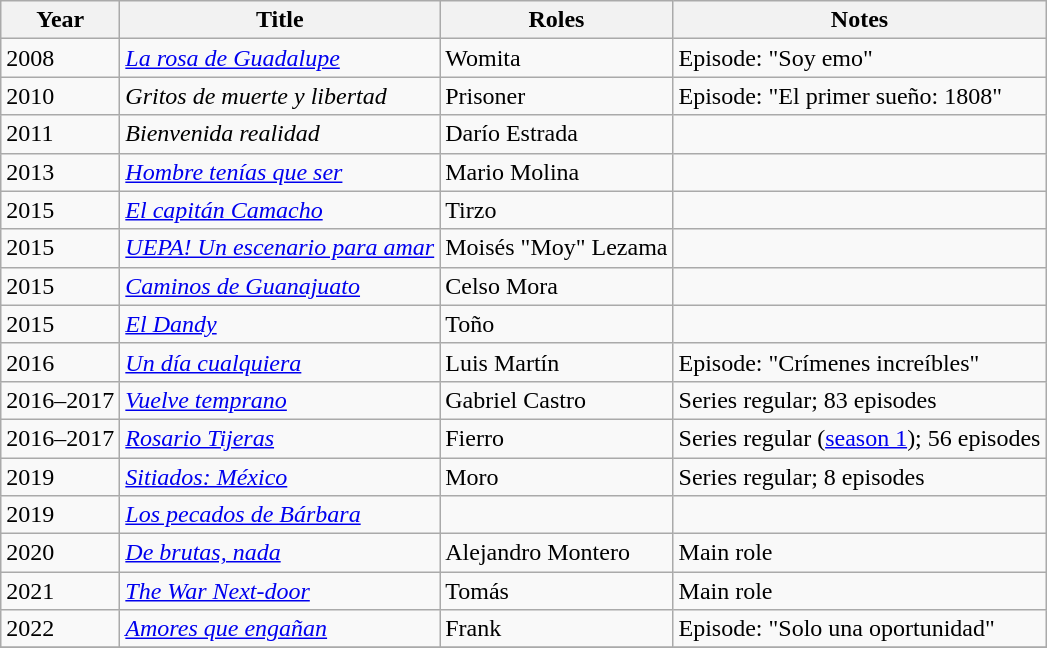<table class="wikitable sortable">
<tr>
<th>Year</th>
<th>Title</th>
<th>Roles</th>
<th>Notes</th>
</tr>
<tr>
<td>2008</td>
<td><em><a href='#'>La rosa de Guadalupe</a></em></td>
<td>Womita</td>
<td>Episode: "Soy emo"</td>
</tr>
<tr>
<td>2010</td>
<td><em>Gritos de muerte y libertad</em></td>
<td>Prisoner</td>
<td>Episode: "El primer sueño: 1808"</td>
</tr>
<tr>
<td>2011</td>
<td><em>Bienvenida realidad</em></td>
<td>Darío Estrada</td>
<td></td>
</tr>
<tr>
<td>2013</td>
<td><em><a href='#'>Hombre tenías que ser</a></em></td>
<td>Mario Molina</td>
<td></td>
</tr>
<tr>
<td>2015</td>
<td><em><a href='#'>El capitán Camacho</a></em></td>
<td>Tirzo</td>
<td></td>
</tr>
<tr>
<td>2015</td>
<td><em><a href='#'>UEPA! Un escenario para amar</a></em></td>
<td>Moisés "Moy" Lezama</td>
<td></td>
</tr>
<tr>
<td>2015</td>
<td><em><a href='#'>Caminos de Guanajuato</a></em></td>
<td>Celso Mora</td>
<td></td>
</tr>
<tr>
<td>2015</td>
<td><em><a href='#'>El Dandy</a></em></td>
<td>Toño</td>
<td></td>
</tr>
<tr>
<td>2016</td>
<td><em><a href='#'>Un día cualquiera</a></em></td>
<td>Luis Martín</td>
<td>Episode: "Crímenes increíbles"</td>
</tr>
<tr>
<td>2016–2017</td>
<td><em><a href='#'>Vuelve temprano</a></em></td>
<td>Gabriel Castro</td>
<td>Series regular; 83 episodes</td>
</tr>
<tr>
<td>2016–2017</td>
<td><em><a href='#'>Rosario Tijeras</a></em></td>
<td>Fierro</td>
<td>Series regular (<a href='#'>season 1</a>); 56 episodes</td>
</tr>
<tr>
<td>2019</td>
<td><em><a href='#'>Sitiados: México</a></em></td>
<td>Moro</td>
<td>Series regular; 8 episodes</td>
</tr>
<tr>
<td>2019</td>
<td><em><a href='#'>Los pecados de Bárbara</a></em></td>
<td></td>
<td></td>
</tr>
<tr>
<td>2020</td>
<td><em><a href='#'>De brutas, nada</a></em></td>
<td>Alejandro Montero</td>
<td>Main role</td>
</tr>
<tr>
<td>2021</td>
<td><em><a href='#'>The War Next-door</a></em></td>
<td>Tomás</td>
<td>Main role</td>
</tr>
<tr>
<td>2022</td>
<td><em><a href='#'>Amores que engañan</a></em></td>
<td>Frank</td>
<td>Episode: "Solo una oportunidad"</td>
</tr>
<tr>
</tr>
</table>
